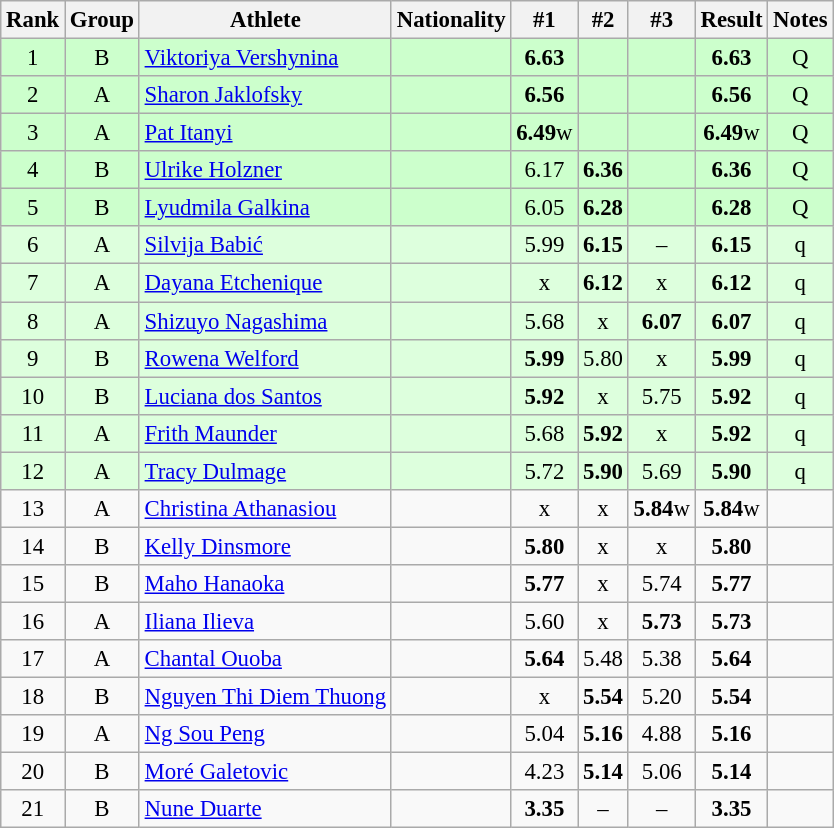<table class="wikitable sortable" style="text-align:center;font-size:95%">
<tr>
<th>Rank</th>
<th>Group</th>
<th>Athlete</th>
<th>Nationality</th>
<th>#1</th>
<th>#2</th>
<th>#3</th>
<th>Result</th>
<th>Notes</th>
</tr>
<tr bgcolor=ccffcc>
<td>1</td>
<td>B</td>
<td align="left"><a href='#'>Viktoriya Vershynina</a></td>
<td align=left></td>
<td><strong>6.63</strong></td>
<td></td>
<td></td>
<td><strong>6.63</strong></td>
<td>Q</td>
</tr>
<tr bgcolor=ccffcc>
<td>2</td>
<td>A</td>
<td align="left"><a href='#'>Sharon Jaklofsky</a></td>
<td align=left></td>
<td><strong>6.56</strong></td>
<td></td>
<td></td>
<td><strong>6.56</strong></td>
<td>Q</td>
</tr>
<tr bgcolor=ccffcc>
<td>3</td>
<td>A</td>
<td align="left"><a href='#'>Pat Itanyi</a></td>
<td align=left></td>
<td><strong>6.49</strong>w</td>
<td></td>
<td></td>
<td><strong>6.49</strong>w</td>
<td>Q</td>
</tr>
<tr bgcolor=ccffcc>
<td>4</td>
<td>B</td>
<td align="left"><a href='#'>Ulrike Holzner</a></td>
<td align=left></td>
<td>6.17</td>
<td><strong>6.36</strong></td>
<td></td>
<td><strong>6.36</strong></td>
<td>Q</td>
</tr>
<tr bgcolor=ccffcc>
<td>5</td>
<td>B</td>
<td align="left"><a href='#'>Lyudmila Galkina</a></td>
<td align=left></td>
<td>6.05</td>
<td><strong>6.28</strong></td>
<td></td>
<td><strong>6.28</strong></td>
<td>Q</td>
</tr>
<tr bgcolor=ddffdd>
<td>6</td>
<td>A</td>
<td align="left"><a href='#'>Silvija Babić</a></td>
<td align=left></td>
<td>5.99</td>
<td><strong>6.15</strong></td>
<td>–</td>
<td><strong>6.15</strong></td>
<td>q</td>
</tr>
<tr bgcolor=ddffdd>
<td>7</td>
<td>A</td>
<td align="left"><a href='#'>Dayana Etchenique</a></td>
<td align=left></td>
<td>x</td>
<td><strong>6.12</strong></td>
<td>x</td>
<td><strong>6.12</strong></td>
<td>q</td>
</tr>
<tr bgcolor=ddffdd>
<td>8</td>
<td>A</td>
<td align="left"><a href='#'>Shizuyo Nagashima</a></td>
<td align=left></td>
<td>5.68</td>
<td>x</td>
<td><strong>6.07</strong></td>
<td><strong>6.07</strong></td>
<td>q</td>
</tr>
<tr bgcolor=ddffdd>
<td>9</td>
<td>B</td>
<td align="left"><a href='#'>Rowena Welford</a></td>
<td align=left></td>
<td><strong>5.99</strong></td>
<td>5.80</td>
<td>x</td>
<td><strong>5.99</strong></td>
<td>q</td>
</tr>
<tr bgcolor=ddffdd>
<td>10</td>
<td>B</td>
<td align="left"><a href='#'>Luciana dos Santos</a></td>
<td align=left></td>
<td><strong>5.92</strong></td>
<td>x</td>
<td>5.75</td>
<td><strong>5.92</strong></td>
<td>q</td>
</tr>
<tr bgcolor=ddffdd>
<td>11</td>
<td>A</td>
<td align="left"><a href='#'>Frith Maunder</a></td>
<td align=left></td>
<td>5.68</td>
<td><strong>5.92</strong></td>
<td>x</td>
<td><strong>5.92</strong></td>
<td>q</td>
</tr>
<tr bgcolor=ddffdd>
<td>12</td>
<td>A</td>
<td align="left"><a href='#'>Tracy Dulmage</a></td>
<td align=left></td>
<td>5.72</td>
<td><strong>5.90</strong></td>
<td>5.69</td>
<td><strong>5.90</strong></td>
<td>q</td>
</tr>
<tr>
<td>13</td>
<td>A</td>
<td align="left"><a href='#'>Christina Athanasiou</a></td>
<td align=left></td>
<td>x</td>
<td>x</td>
<td><strong>5.84</strong>w</td>
<td><strong>5.84</strong>w</td>
<td></td>
</tr>
<tr>
<td>14</td>
<td>B</td>
<td align="left"><a href='#'>Kelly Dinsmore</a></td>
<td align=left></td>
<td><strong>5.80</strong></td>
<td>x</td>
<td>x</td>
<td><strong>5.80</strong></td>
<td></td>
</tr>
<tr>
<td>15</td>
<td>B</td>
<td align="left"><a href='#'>Maho Hanaoka</a></td>
<td align=left></td>
<td><strong>5.77</strong></td>
<td>x</td>
<td>5.74</td>
<td><strong>5.77</strong></td>
<td></td>
</tr>
<tr>
<td>16</td>
<td>A</td>
<td align="left"><a href='#'>Iliana Ilieva</a></td>
<td align=left></td>
<td>5.60</td>
<td>x</td>
<td><strong>5.73</strong></td>
<td><strong>5.73</strong></td>
<td></td>
</tr>
<tr>
<td>17</td>
<td>A</td>
<td align="left"><a href='#'>Chantal Ouoba</a></td>
<td align=left></td>
<td><strong>5.64</strong></td>
<td>5.48</td>
<td>5.38</td>
<td><strong>5.64</strong></td>
<td></td>
</tr>
<tr>
<td>18</td>
<td>B</td>
<td align="left"><a href='#'>Nguyen Thi Diem Thuong</a></td>
<td align=left></td>
<td>x</td>
<td><strong>5.54</strong></td>
<td>5.20</td>
<td><strong>5.54</strong></td>
<td></td>
</tr>
<tr>
<td>19</td>
<td>A</td>
<td align="left"><a href='#'>Ng Sou Peng</a></td>
<td align=left></td>
<td>5.04</td>
<td><strong>5.16</strong></td>
<td>4.88</td>
<td><strong>5.16</strong></td>
<td></td>
</tr>
<tr>
<td>20</td>
<td>B</td>
<td align="left"><a href='#'>Moré Galetovic</a></td>
<td align=left></td>
<td>4.23</td>
<td><strong>5.14</strong></td>
<td>5.06</td>
<td><strong>5.14</strong></td>
<td></td>
</tr>
<tr>
<td>21</td>
<td>B</td>
<td align="left"><a href='#'>Nune Duarte</a></td>
<td align=left></td>
<td><strong>3.35</strong></td>
<td>–</td>
<td>–</td>
<td><strong>3.35</strong></td>
<td></td>
</tr>
</table>
